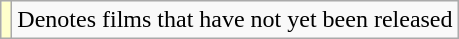<table class="wikitable">
<tr>
<td style="background:#ffc;"></td>
<td>Denotes films that have not yet been released</td>
</tr>
</table>
